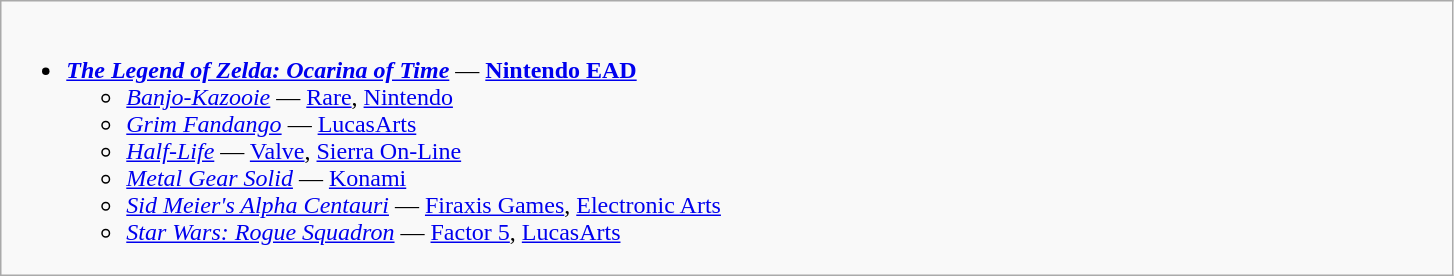<table class="wikitable">
<tr>
<td valign="top" width="50%"><br><ul><li><strong><em><a href='#'>The Legend of Zelda: Ocarina of Time</a></em></strong> — <strong><a href='#'>Nintendo EAD</a></strong><ul><li><em><a href='#'>Banjo-Kazooie</a></em> — <a href='#'>Rare</a>, <a href='#'>Nintendo</a></li><li><em><a href='#'>Grim Fandango</a></em> — <a href='#'>LucasArts</a></li><li><em><a href='#'>Half-Life</a></em> — <a href='#'>Valve</a>, <a href='#'>Sierra On-Line</a></li><li><em><a href='#'>Metal Gear Solid</a></em> — <a href='#'>Konami</a></li><li><em><a href='#'>Sid Meier's Alpha Centauri</a></em> — <a href='#'>Firaxis Games</a>, <a href='#'>Electronic Arts</a></li><li><em><a href='#'>Star Wars: Rogue Squadron</a></em> — <a href='#'>Factor 5</a>, <a href='#'>LucasArts</a></li></ul></li></ul></td>
</tr>
</table>
